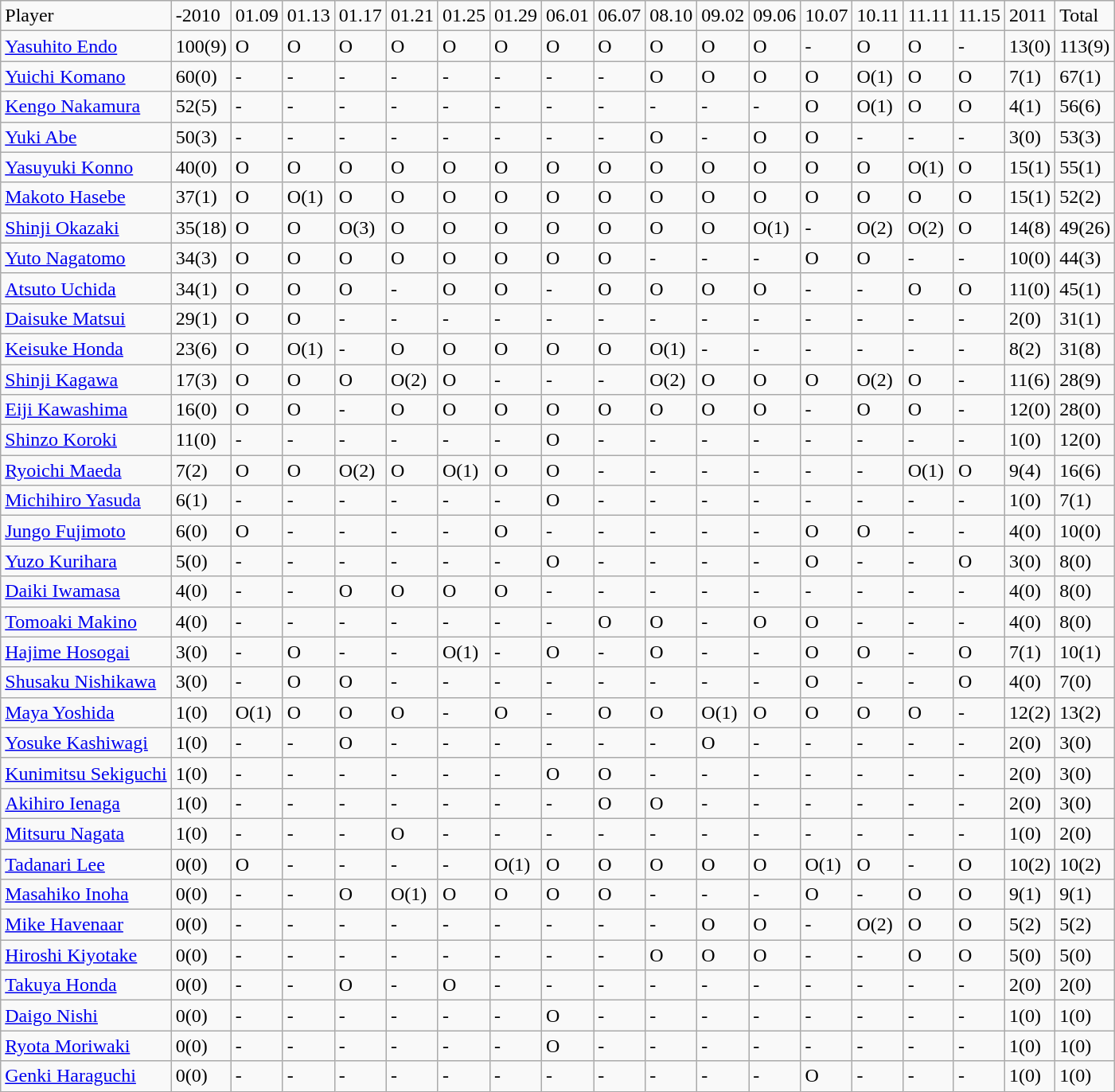<table class="wikitable" style="text-align:left;">
<tr>
<td>Player</td>
<td>-2010</td>
<td>01.09</td>
<td>01.13</td>
<td>01.17</td>
<td>01.21</td>
<td>01.25</td>
<td>01.29</td>
<td>06.01</td>
<td>06.07</td>
<td>08.10</td>
<td>09.02</td>
<td>09.06</td>
<td>10.07</td>
<td>10.11</td>
<td>11.11</td>
<td>11.15</td>
<td>2011</td>
<td>Total</td>
</tr>
<tr>
<td><a href='#'>Yasuhito Endo</a></td>
<td>100(9)</td>
<td>O</td>
<td>O</td>
<td>O</td>
<td>O</td>
<td>O</td>
<td>O</td>
<td>O</td>
<td>O</td>
<td>O</td>
<td>O</td>
<td>O</td>
<td>-</td>
<td>O</td>
<td>O</td>
<td>-</td>
<td>13(0)</td>
<td>113(9)</td>
</tr>
<tr>
<td><a href='#'>Yuichi Komano</a></td>
<td>60(0)</td>
<td>-</td>
<td>-</td>
<td>-</td>
<td>-</td>
<td>-</td>
<td>-</td>
<td>-</td>
<td>-</td>
<td>O</td>
<td>O</td>
<td>O</td>
<td>O</td>
<td>O(1)</td>
<td>O</td>
<td>O</td>
<td>7(1)</td>
<td>67(1)</td>
</tr>
<tr>
<td><a href='#'>Kengo Nakamura</a></td>
<td>52(5)</td>
<td>-</td>
<td>-</td>
<td>-</td>
<td>-</td>
<td>-</td>
<td>-</td>
<td>-</td>
<td>-</td>
<td>-</td>
<td>-</td>
<td>-</td>
<td>O</td>
<td>O(1)</td>
<td>O</td>
<td>O</td>
<td>4(1)</td>
<td>56(6)</td>
</tr>
<tr>
<td><a href='#'>Yuki Abe</a></td>
<td>50(3)</td>
<td>-</td>
<td>-</td>
<td>-</td>
<td>-</td>
<td>-</td>
<td>-</td>
<td>-</td>
<td>-</td>
<td>O</td>
<td>-</td>
<td>O</td>
<td>O</td>
<td>-</td>
<td>-</td>
<td>-</td>
<td>3(0)</td>
<td>53(3)</td>
</tr>
<tr>
<td><a href='#'>Yasuyuki Konno</a></td>
<td>40(0)</td>
<td>O</td>
<td>O</td>
<td>O</td>
<td>O</td>
<td>O</td>
<td>O</td>
<td>O</td>
<td>O</td>
<td>O</td>
<td>O</td>
<td>O</td>
<td>O</td>
<td>O</td>
<td>O(1)</td>
<td>O</td>
<td>15(1)</td>
<td>55(1)</td>
</tr>
<tr>
<td><a href='#'>Makoto Hasebe</a></td>
<td>37(1)</td>
<td>O</td>
<td>O(1)</td>
<td>O</td>
<td>O</td>
<td>O</td>
<td>O</td>
<td>O</td>
<td>O</td>
<td>O</td>
<td>O</td>
<td>O</td>
<td>O</td>
<td>O</td>
<td>O</td>
<td>O</td>
<td>15(1)</td>
<td>52(2)</td>
</tr>
<tr>
<td><a href='#'>Shinji Okazaki</a></td>
<td>35(18)</td>
<td>O</td>
<td>O</td>
<td>O(3)</td>
<td>O</td>
<td>O</td>
<td>O</td>
<td>O</td>
<td>O</td>
<td>O</td>
<td>O</td>
<td>O(1)</td>
<td>-</td>
<td>O(2)</td>
<td>O(2)</td>
<td>O</td>
<td>14(8)</td>
<td>49(26)</td>
</tr>
<tr>
<td><a href='#'>Yuto Nagatomo</a></td>
<td>34(3)</td>
<td>O</td>
<td>O</td>
<td>O</td>
<td>O</td>
<td>O</td>
<td>O</td>
<td>O</td>
<td>O</td>
<td>-</td>
<td>-</td>
<td>-</td>
<td>O</td>
<td>O</td>
<td>-</td>
<td>-</td>
<td>10(0)</td>
<td>44(3)</td>
</tr>
<tr>
<td><a href='#'>Atsuto Uchida</a></td>
<td>34(1)</td>
<td>O</td>
<td>O</td>
<td>O</td>
<td>-</td>
<td>O</td>
<td>O</td>
<td>-</td>
<td>O</td>
<td>O</td>
<td>O</td>
<td>O</td>
<td>-</td>
<td>-</td>
<td>O</td>
<td>O</td>
<td>11(0)</td>
<td>45(1)</td>
</tr>
<tr>
<td><a href='#'>Daisuke Matsui</a></td>
<td>29(1)</td>
<td>O</td>
<td>O</td>
<td>-</td>
<td>-</td>
<td>-</td>
<td>-</td>
<td>-</td>
<td>-</td>
<td>-</td>
<td>-</td>
<td>-</td>
<td>-</td>
<td>-</td>
<td>-</td>
<td>-</td>
<td>2(0)</td>
<td>31(1)</td>
</tr>
<tr>
<td><a href='#'>Keisuke Honda</a></td>
<td>23(6)</td>
<td>O</td>
<td>O(1)</td>
<td>-</td>
<td>O</td>
<td>O</td>
<td>O</td>
<td>O</td>
<td>O</td>
<td>O(1)</td>
<td>-</td>
<td>-</td>
<td>-</td>
<td>-</td>
<td>-</td>
<td>-</td>
<td>8(2)</td>
<td>31(8)</td>
</tr>
<tr>
<td><a href='#'>Shinji Kagawa</a></td>
<td>17(3)</td>
<td>O</td>
<td>O</td>
<td>O</td>
<td>O(2)</td>
<td>O</td>
<td>-</td>
<td>-</td>
<td>-</td>
<td>O(2)</td>
<td>O</td>
<td>O</td>
<td>O</td>
<td>O(2)</td>
<td>O</td>
<td>-</td>
<td>11(6)</td>
<td>28(9)</td>
</tr>
<tr>
<td><a href='#'>Eiji Kawashima</a></td>
<td>16(0)</td>
<td>O</td>
<td>O</td>
<td>-</td>
<td>O</td>
<td>O</td>
<td>O</td>
<td>O</td>
<td>O</td>
<td>O</td>
<td>O</td>
<td>O</td>
<td>-</td>
<td>O</td>
<td>O</td>
<td>-</td>
<td>12(0)</td>
<td>28(0)</td>
</tr>
<tr>
<td><a href='#'>Shinzo Koroki</a></td>
<td>11(0)</td>
<td>-</td>
<td>-</td>
<td>-</td>
<td>-</td>
<td>-</td>
<td>-</td>
<td>O</td>
<td>-</td>
<td>-</td>
<td>-</td>
<td>-</td>
<td>-</td>
<td>-</td>
<td>-</td>
<td>-</td>
<td>1(0)</td>
<td>12(0)</td>
</tr>
<tr>
<td><a href='#'>Ryoichi Maeda</a></td>
<td>7(2)</td>
<td>O</td>
<td>O</td>
<td>O(2)</td>
<td>O</td>
<td>O(1)</td>
<td>O</td>
<td>O</td>
<td>-</td>
<td>-</td>
<td>-</td>
<td>-</td>
<td>-</td>
<td>-</td>
<td>O(1)</td>
<td>O</td>
<td>9(4)</td>
<td>16(6)</td>
</tr>
<tr>
<td><a href='#'>Michihiro Yasuda</a></td>
<td>6(1)</td>
<td>-</td>
<td>-</td>
<td>-</td>
<td>-</td>
<td>-</td>
<td>-</td>
<td>O</td>
<td>-</td>
<td>-</td>
<td>-</td>
<td>-</td>
<td>-</td>
<td>-</td>
<td>-</td>
<td>-</td>
<td>1(0)</td>
<td>7(1)</td>
</tr>
<tr>
<td><a href='#'>Jungo Fujimoto</a></td>
<td>6(0)</td>
<td>O</td>
<td>-</td>
<td>-</td>
<td>-</td>
<td>-</td>
<td>O</td>
<td>-</td>
<td>-</td>
<td>-</td>
<td>-</td>
<td>-</td>
<td>O</td>
<td>O</td>
<td>-</td>
<td>-</td>
<td>4(0)</td>
<td>10(0)</td>
</tr>
<tr>
<td><a href='#'>Yuzo Kurihara</a></td>
<td>5(0)</td>
<td>-</td>
<td>-</td>
<td>-</td>
<td>-</td>
<td>-</td>
<td>-</td>
<td>O</td>
<td>-</td>
<td>-</td>
<td>-</td>
<td>-</td>
<td>O</td>
<td>-</td>
<td>-</td>
<td>O</td>
<td>3(0)</td>
<td>8(0)</td>
</tr>
<tr>
<td><a href='#'>Daiki Iwamasa</a></td>
<td>4(0)</td>
<td>-</td>
<td>-</td>
<td>O</td>
<td>O</td>
<td>O</td>
<td>O</td>
<td>-</td>
<td>-</td>
<td>-</td>
<td>-</td>
<td>-</td>
<td>-</td>
<td>-</td>
<td>-</td>
<td>-</td>
<td>4(0)</td>
<td>8(0)</td>
</tr>
<tr>
<td><a href='#'>Tomoaki Makino</a></td>
<td>4(0)</td>
<td>-</td>
<td>-</td>
<td>-</td>
<td>-</td>
<td>-</td>
<td>-</td>
<td>-</td>
<td>O</td>
<td>O</td>
<td>-</td>
<td>O</td>
<td>O</td>
<td>-</td>
<td>-</td>
<td>-</td>
<td>4(0)</td>
<td>8(0)</td>
</tr>
<tr>
<td><a href='#'>Hajime Hosogai</a></td>
<td>3(0)</td>
<td>-</td>
<td>O</td>
<td>-</td>
<td>-</td>
<td>O(1)</td>
<td>-</td>
<td>O</td>
<td>-</td>
<td>O</td>
<td>-</td>
<td>-</td>
<td>O</td>
<td>O</td>
<td>-</td>
<td>O</td>
<td>7(1)</td>
<td>10(1)</td>
</tr>
<tr>
<td><a href='#'>Shusaku Nishikawa</a></td>
<td>3(0)</td>
<td>-</td>
<td>O</td>
<td>O</td>
<td>-</td>
<td>-</td>
<td>-</td>
<td>-</td>
<td>-</td>
<td>-</td>
<td>-</td>
<td>-</td>
<td>O</td>
<td>-</td>
<td>-</td>
<td>O</td>
<td>4(0)</td>
<td>7(0)</td>
</tr>
<tr>
<td><a href='#'>Maya Yoshida</a></td>
<td>1(0)</td>
<td>O(1)</td>
<td>O</td>
<td>O</td>
<td>O</td>
<td>-</td>
<td>O</td>
<td>-</td>
<td>O</td>
<td>O</td>
<td>O(1)</td>
<td>O</td>
<td>O</td>
<td>O</td>
<td>O</td>
<td>-</td>
<td>12(2)</td>
<td>13(2)</td>
</tr>
<tr>
<td><a href='#'>Yosuke Kashiwagi</a></td>
<td>1(0)</td>
<td>-</td>
<td>-</td>
<td>O</td>
<td>-</td>
<td>-</td>
<td>-</td>
<td>-</td>
<td>-</td>
<td>-</td>
<td>O</td>
<td>-</td>
<td>-</td>
<td>-</td>
<td>-</td>
<td>-</td>
<td>2(0)</td>
<td>3(0)</td>
</tr>
<tr>
<td><a href='#'>Kunimitsu Sekiguchi</a></td>
<td>1(0)</td>
<td>-</td>
<td>-</td>
<td>-</td>
<td>-</td>
<td>-</td>
<td>-</td>
<td>O</td>
<td>O</td>
<td>-</td>
<td>-</td>
<td>-</td>
<td>-</td>
<td>-</td>
<td>-</td>
<td>-</td>
<td>2(0)</td>
<td>3(0)</td>
</tr>
<tr>
<td><a href='#'>Akihiro Ienaga</a></td>
<td>1(0)</td>
<td>-</td>
<td>-</td>
<td>-</td>
<td>-</td>
<td>-</td>
<td>-</td>
<td>-</td>
<td>O</td>
<td>O</td>
<td>-</td>
<td>-</td>
<td>-</td>
<td>-</td>
<td>-</td>
<td>-</td>
<td>2(0)</td>
<td>3(0)</td>
</tr>
<tr>
<td><a href='#'>Mitsuru Nagata</a></td>
<td>1(0)</td>
<td>-</td>
<td>-</td>
<td>-</td>
<td>O</td>
<td>-</td>
<td>-</td>
<td>-</td>
<td>-</td>
<td>-</td>
<td>-</td>
<td>-</td>
<td>-</td>
<td>-</td>
<td>-</td>
<td>-</td>
<td>1(0)</td>
<td>2(0)</td>
</tr>
<tr>
<td><a href='#'>Tadanari Lee</a></td>
<td>0(0)</td>
<td>O</td>
<td>-</td>
<td>-</td>
<td>-</td>
<td>-</td>
<td>O(1)</td>
<td>O</td>
<td>O</td>
<td>O</td>
<td>O</td>
<td>O</td>
<td>O(1)</td>
<td>O</td>
<td>-</td>
<td>O</td>
<td>10(2)</td>
<td>10(2)</td>
</tr>
<tr>
<td><a href='#'>Masahiko Inoha</a></td>
<td>0(0)</td>
<td>-</td>
<td>-</td>
<td>O</td>
<td>O(1)</td>
<td>O</td>
<td>O</td>
<td>O</td>
<td>O</td>
<td>-</td>
<td>-</td>
<td>-</td>
<td>O</td>
<td>-</td>
<td>O</td>
<td>O</td>
<td>9(1)</td>
<td>9(1)</td>
</tr>
<tr>
<td><a href='#'>Mike Havenaar</a></td>
<td>0(0)</td>
<td>-</td>
<td>-</td>
<td>-</td>
<td>-</td>
<td>-</td>
<td>-</td>
<td>-</td>
<td>-</td>
<td>-</td>
<td>O</td>
<td>O</td>
<td>-</td>
<td>O(2)</td>
<td>O</td>
<td>O</td>
<td>5(2)</td>
<td>5(2)</td>
</tr>
<tr>
<td><a href='#'>Hiroshi Kiyotake</a></td>
<td>0(0)</td>
<td>-</td>
<td>-</td>
<td>-</td>
<td>-</td>
<td>-</td>
<td>-</td>
<td>-</td>
<td>-</td>
<td>O</td>
<td>O</td>
<td>O</td>
<td>-</td>
<td>-</td>
<td>O</td>
<td>O</td>
<td>5(0)</td>
<td>5(0)</td>
</tr>
<tr>
<td><a href='#'>Takuya Honda</a></td>
<td>0(0)</td>
<td>-</td>
<td>-</td>
<td>O</td>
<td>-</td>
<td>O</td>
<td>-</td>
<td>-</td>
<td>-</td>
<td>-</td>
<td>-</td>
<td>-</td>
<td>-</td>
<td>-</td>
<td>-</td>
<td>-</td>
<td>2(0)</td>
<td>2(0)</td>
</tr>
<tr>
<td><a href='#'>Daigo Nishi</a></td>
<td>0(0)</td>
<td>-</td>
<td>-</td>
<td>-</td>
<td>-</td>
<td>-</td>
<td>-</td>
<td>O</td>
<td>-</td>
<td>-</td>
<td>-</td>
<td>-</td>
<td>-</td>
<td>-</td>
<td>-</td>
<td>-</td>
<td>1(0)</td>
<td>1(0)</td>
</tr>
<tr>
<td><a href='#'>Ryota Moriwaki</a></td>
<td>0(0)</td>
<td>-</td>
<td>-</td>
<td>-</td>
<td>-</td>
<td>-</td>
<td>-</td>
<td>O</td>
<td>-</td>
<td>-</td>
<td>-</td>
<td>-</td>
<td>-</td>
<td>-</td>
<td>-</td>
<td>-</td>
<td>1(0)</td>
<td>1(0)</td>
</tr>
<tr>
<td><a href='#'>Genki Haraguchi</a></td>
<td>0(0)</td>
<td>-</td>
<td>-</td>
<td>-</td>
<td>-</td>
<td>-</td>
<td>-</td>
<td>-</td>
<td>-</td>
<td>-</td>
<td>-</td>
<td>-</td>
<td>O</td>
<td>-</td>
<td>-</td>
<td>-</td>
<td>1(0)</td>
<td>1(0)</td>
</tr>
</table>
